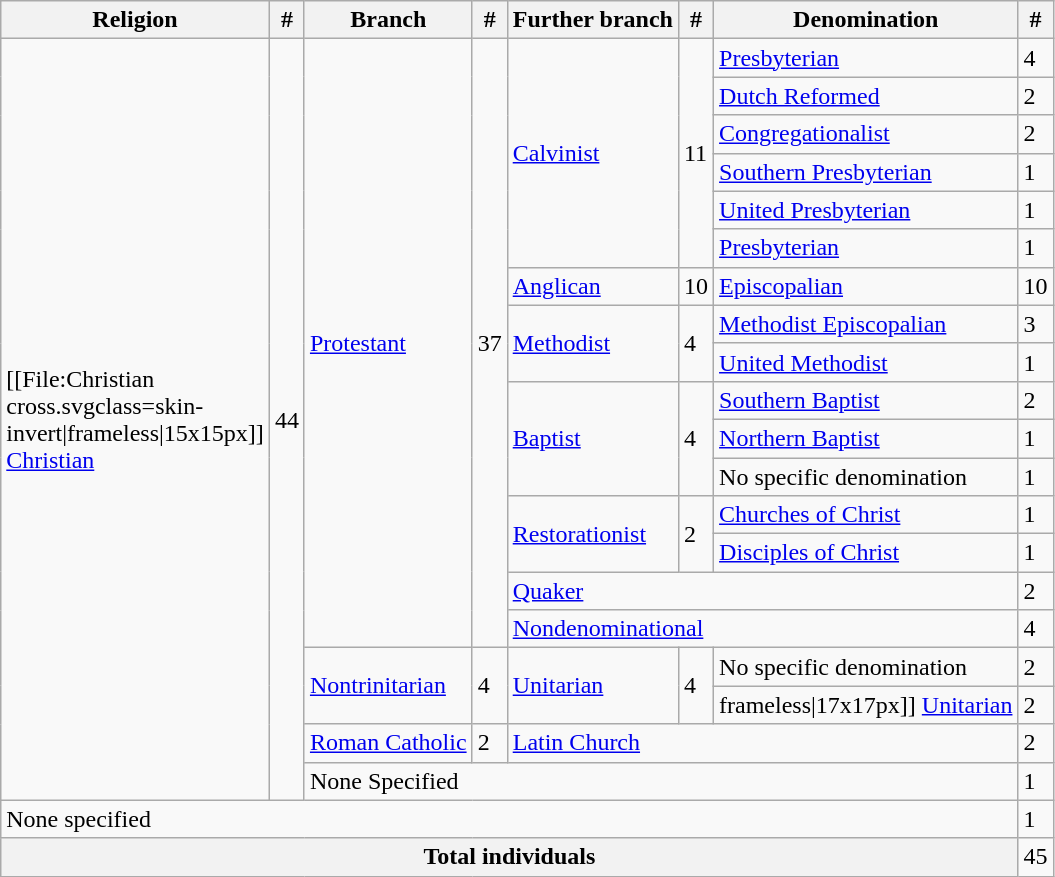<table class="wikitable">
<tr>
<th width="120px">Religion</th>
<th>#</th>
<th>Branch</th>
<th>#</th>
<th>Further branch</th>
<th>#</th>
<th>Denomination</th>
<th>#</th>
</tr>
<tr>
<td rowspan="20">[[File:Christian cross.svgclass=skin-invert|frameless|15x15px]] <a href='#'>Christian</a></td>
<td rowspan="20">44</td>
<td rowspan="16"> <a href='#'>Protestant</a></td>
<td rowspan="16">37</td>
<td rowspan="6"><a href='#'>Calvinist</a></td>
<td rowspan="6">11</td>
<td> <a href='#'>Presbyterian</a></td>
<td>4</td>
</tr>
<tr>
<td><a href='#'>Dutch Reformed</a></td>
<td>2</td>
</tr>
<tr>
<td><a href='#'>Congregationalist</a></td>
<td>2</td>
</tr>
<tr>
<td><a href='#'>Southern Presbyterian</a></td>
<td>1</td>
</tr>
<tr>
<td><a href='#'>United Presbyterian</a></td>
<td>1</td>
</tr>
<tr>
<td> <a href='#'>Presbyterian</a></td>
<td>1</td>
</tr>
<tr>
<td> <a href='#'>Anglican</a></td>
<td>10</td>
<td> <a href='#'>Episcopalian</a></td>
<td>10</td>
</tr>
<tr>
<td rowspan="2"><a href='#'>Methodist</a></td>
<td rowspan="2">4</td>
<td><a href='#'>Methodist Episcopalian</a></td>
<td>3</td>
</tr>
<tr>
<td> <a href='#'>United Methodist</a></td>
<td>1</td>
</tr>
<tr>
<td rowspan="3"><a href='#'>Baptist</a></td>
<td rowspan="3">4</td>
<td><a href='#'>Southern Baptist</a></td>
<td>2</td>
</tr>
<tr>
<td><a href='#'>Northern Baptist</a></td>
<td>1</td>
</tr>
<tr>
<td>No specific denomination</td>
<td>1</td>
</tr>
<tr>
<td rowspan="2"><a href='#'>Restorationist</a></td>
<td rowspan="2">2</td>
<td><a href='#'>Churches of Christ</a></td>
<td>1</td>
</tr>
<tr>
<td><a href='#'>Disciples of Christ</a></td>
<td>1</td>
</tr>
<tr>
<td colspan="3"> <a href='#'>Quaker</a></td>
<td>2</td>
</tr>
<tr>
<td colspan="3"><a href='#'>Nondenominational</a></td>
<td>4</td>
</tr>
<tr>
<td rowspan="2"><a href='#'>Nontrinitarian</a></td>
<td rowspan="2">4</td>
<td rowspan="2"><a href='#'>Unitarian</a></td>
<td rowspan="2">4</td>
<td>No specific denomination</td>
<td>2</td>
</tr>
<tr>
<td [[File:Flaming Chalice.svg>frameless|17x17px]] <a href='#'>Unitarian</a></td>
<td>2</td>
</tr>
<tr>
<td> <a href='#'>Roman Catholic</a></td>
<td>2</td>
<td colspan="3"> <a href='#'>Latin Church</a></td>
<td>2</td>
</tr>
<tr>
<td colspan="5">None Specified</td>
<td>1</td>
</tr>
<tr>
<td colspan="7">None specified</td>
<td>1</td>
</tr>
<tr class="sortbottom">
<th colspan="7">Total individuals</th>
<td>45</td>
</tr>
</table>
